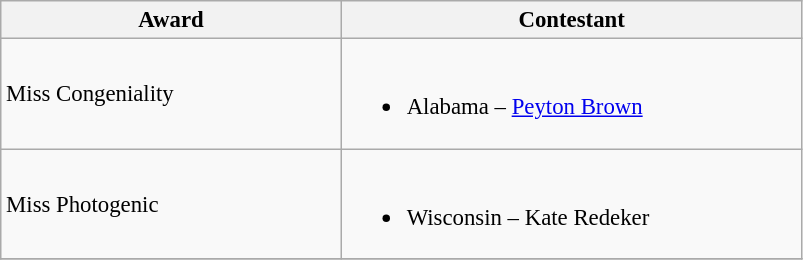<table class="wikitable sortable" style="font-size:95%;">
<tr>
<th width="220">Award</th>
<th width="300">Contestant</th>
</tr>
<tr>
<td>Miss Congeniality</td>
<td><br><ul><li>Alabama – <a href='#'>Peyton Brown</a></li></ul></td>
</tr>
<tr>
<td>Miss Photogenic</td>
<td><br><ul><li>Wisconsin – Kate Redeker</li></ul></td>
</tr>
<tr>
</tr>
</table>
